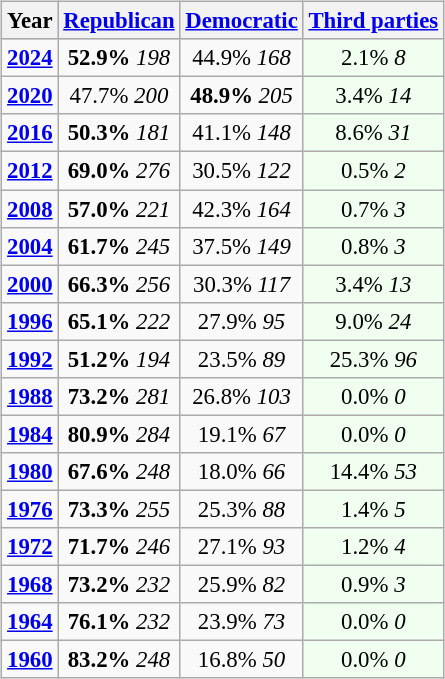<table class="wikitable" style="float:right; font-size:95%;">
<tr bgcolor=lightgrey>
<th>Year</th>
<th><a href='#'>Republican</a></th>
<th><a href='#'>Democratic</a></th>
<th><a href='#'>Third parties</a></th>
</tr>
<tr>
<td style="text-align:center;" ><strong><a href='#'>2024</a></strong></td>
<td style="text-align:center;" ><strong>52.9%</strong> <em>198</em></td>
<td style="text-align:center;" >44.9% <em>168</em></td>
<td style="text-align:center; background:honeyDew;">2.1% <em>8</em></td>
</tr>
<tr>
<td style="text-align:center;" ><strong><a href='#'>2020</a></strong></td>
<td style="text-align:center;" >47.7% <em>200</em></td>
<td style="text-align:center;" ><strong>48.9%</strong> <em>205</em></td>
<td style="text-align:center; background:honeyDew;">3.4% <em>14</em></td>
</tr>
<tr>
<td style="text-align:center;" ><strong><a href='#'>2016</a></strong></td>
<td style="text-align:center;" ><strong>50.3%</strong> <em>181</em></td>
<td style="text-align:center;" >41.1% <em>148</em></td>
<td style="text-align:center; background:honeyDew;">8.6% <em>31</em></td>
</tr>
<tr>
<td style="text-align:center;" ><strong><a href='#'>2012</a></strong></td>
<td style="text-align:center;" ><strong>69.0%</strong> <em>276</em></td>
<td style="text-align:center;" >30.5% <em>122</em></td>
<td style="text-align:center; background:honeyDew;">0.5% <em>2</em></td>
</tr>
<tr>
<td style="text-align:center;" ><strong><a href='#'>2008</a></strong></td>
<td style="text-align:center;" ><strong>57.0%</strong> <em>221</em></td>
<td style="text-align:center;" >42.3% <em>164</em></td>
<td style="text-align:center; background:honeyDew;">0.7% <em>3</em></td>
</tr>
<tr>
<td style="text-align:center;" ><strong><a href='#'>2004</a></strong></td>
<td style="text-align:center;" ><strong>61.7%</strong> <em>245</em></td>
<td style="text-align:center;" >37.5% <em>149</em></td>
<td style="text-align:center; background:honeyDew;">0.8% <em>3</em></td>
</tr>
<tr>
<td style="text-align:center;" ><strong><a href='#'>2000</a></strong></td>
<td style="text-align:center;" ><strong>66.3%</strong> <em>256</em></td>
<td style="text-align:center;" >30.3% <em>117</em></td>
<td style="text-align:center; background:honeyDew;">3.4% <em>13</em></td>
</tr>
<tr>
<td style="text-align:center;" ><strong><a href='#'>1996</a></strong></td>
<td style="text-align:center;" ><strong>65.1%</strong> <em>222</em></td>
<td style="text-align:center;" >27.9% <em>95</em></td>
<td style="text-align:center; background:honeyDew;">9.0% <em>24</em></td>
</tr>
<tr>
<td style="text-align:center;" ><strong><a href='#'>1992</a></strong></td>
<td style="text-align:center;" ><strong>51.2%</strong> <em>194</em></td>
<td style="text-align:center;" >23.5% <em>89</em></td>
<td style="text-align:center; background:honeyDew;">25.3% <em>96</em></td>
</tr>
<tr>
<td style="text-align:center;" ><strong><a href='#'>1988</a></strong></td>
<td style="text-align:center;" ><strong>73.2%</strong> <em>281</em></td>
<td style="text-align:center;" >26.8% <em>103</em></td>
<td style="text-align:center; background:honeyDew;">0.0% <em>0</em></td>
</tr>
<tr>
<td style="text-align:center;" ><strong><a href='#'>1984</a></strong></td>
<td style="text-align:center;" ><strong>80.9%</strong> <em>284</em></td>
<td style="text-align:center;" >19.1% <em>67</em></td>
<td style="text-align:center; background:honeyDew;">0.0% <em>0</em></td>
</tr>
<tr>
<td style="text-align:center;" ><strong><a href='#'>1980</a></strong></td>
<td style="text-align:center;" ><strong>67.6%</strong> <em>248</em></td>
<td style="text-align:center;" >18.0% <em>66</em></td>
<td style="text-align:center; background:honeyDew;">14.4% <em>53</em></td>
</tr>
<tr>
<td style="text-align:center;" ><strong><a href='#'>1976</a></strong></td>
<td style="text-align:center;" ><strong>73.3%</strong> <em>255</em></td>
<td style="text-align:center;" >25.3% <em>88</em></td>
<td style="text-align:center; background:honeyDew;">1.4% <em>5</em></td>
</tr>
<tr>
<td style="text-align:center;" ><strong><a href='#'>1972</a></strong></td>
<td style="text-align:center;" ><strong>71.7%</strong> <em>246</em></td>
<td style="text-align:center;" >27.1% <em>93</em></td>
<td style="text-align:center; background:honeyDew;">1.2% <em>4</em></td>
</tr>
<tr>
<td style="text-align:center;" ><strong><a href='#'>1968</a></strong></td>
<td style="text-align:center;" ><strong>73.2%</strong> <em>232</em></td>
<td style="text-align:center;" >25.9% <em>82</em></td>
<td style="text-align:center; background:honeyDew;">0.9% <em>3</em></td>
</tr>
<tr>
<td style="text-align:center;" ><strong><a href='#'>1964</a></strong></td>
<td style="text-align:center;" ><strong>76.1%</strong> <em>232</em></td>
<td style="text-align:center;" >23.9% <em>73</em></td>
<td style="text-align:center; background:honeyDew;">0.0% <em>0</em></td>
</tr>
<tr>
<td style="text-align:center;" ><strong><a href='#'>1960</a></strong></td>
<td style="text-align:center;" ><strong>83.2%</strong> <em>248</em></td>
<td style="text-align:center;" >16.8% <em>50</em></td>
<td style="text-align:center; background:honeyDew;">0.0% <em>0</em></td>
</tr>
</table>
